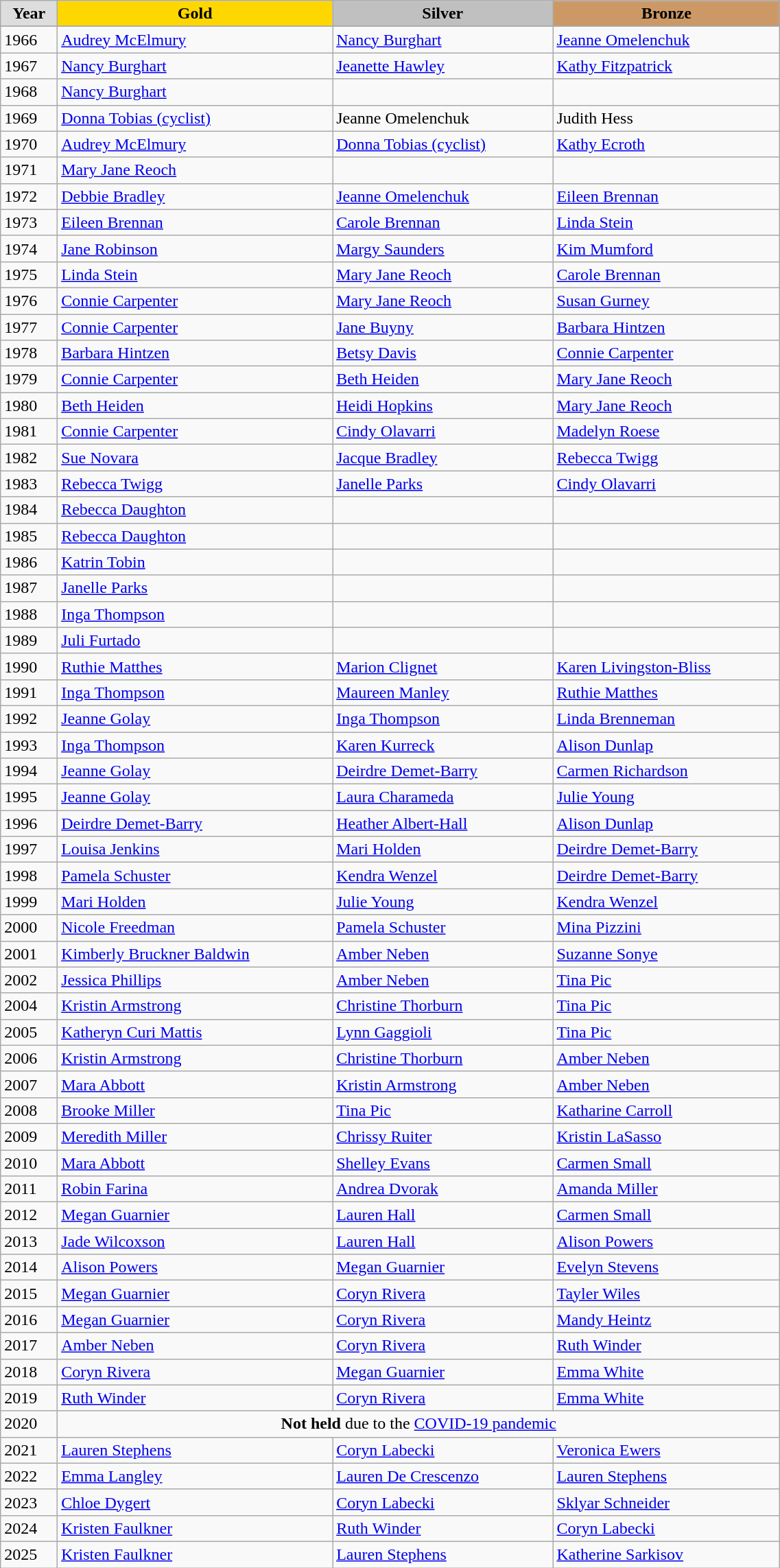<table class="wikitable" style="width: 60%; text-align:left;">
<tr>
<td style="background:#DDDDDD; font-weight:bold; text-align:center;">Year</td>
<td style="background:gold; font-weight:bold; text-align:center;">Gold</td>
<td style="background:silver; font-weight:bold; text-align:center;">Silver</td>
<td style="background:#cc9966; font-weight:bold; text-align:center;">Bronze</td>
</tr>
<tr>
</tr>
<tr>
<td>1966</td>
<td><a href='#'>Audrey McElmury</a></td>
<td><a href='#'>Nancy Burghart</a></td>
<td><a href='#'>Jeanne Omelenchuk</a></td>
</tr>
<tr>
<td>1967</td>
<td><a href='#'>Nancy Burghart</a></td>
<td><a href='#'>Jeanette Hawley</a></td>
<td><a href='#'>Kathy Fitzpatrick</a></td>
</tr>
<tr>
<td>1968</td>
<td><a href='#'>Nancy Burghart</a></td>
<td></td>
<td></td>
</tr>
<tr>
<td>1969</td>
<td><a href='#'>Donna Tobias (cyclist)</a></td>
<td>Jeanne Omelenchuk</td>
<td>Judith Hess</td>
</tr>
<tr>
<td>1970</td>
<td><a href='#'>Audrey McElmury</a></td>
<td><a href='#'>Donna Tobias (cyclist)</a></td>
<td><a href='#'>Kathy Ecroth</a></td>
</tr>
<tr>
<td>1971</td>
<td><a href='#'>Mary Jane Reoch</a></td>
<td></td>
<td></td>
</tr>
<tr>
<td>1972</td>
<td><a href='#'>Debbie Bradley</a></td>
<td><a href='#'>Jeanne Omelenchuk</a></td>
<td><a href='#'>Eileen Brennan</a></td>
</tr>
<tr>
<td>1973</td>
<td><a href='#'>Eileen Brennan</a></td>
<td><a href='#'>Carole Brennan</a></td>
<td><a href='#'>Linda Stein</a></td>
</tr>
<tr>
<td>1974</td>
<td><a href='#'>Jane Robinson</a></td>
<td><a href='#'>Margy Saunders</a></td>
<td><a href='#'>Kim Mumford</a></td>
</tr>
<tr>
<td>1975</td>
<td><a href='#'>Linda Stein</a></td>
<td><a href='#'>Mary Jane Reoch</a></td>
<td><a href='#'>Carole Brennan</a></td>
</tr>
<tr>
<td>1976</td>
<td><a href='#'>Connie Carpenter</a></td>
<td><a href='#'>Mary Jane Reoch</a></td>
<td><a href='#'>Susan Gurney</a></td>
</tr>
<tr>
<td>1977</td>
<td><a href='#'>Connie Carpenter</a></td>
<td><a href='#'>Jane Buyny</a></td>
<td><a href='#'>Barbara Hintzen</a></td>
</tr>
<tr>
<td>1978</td>
<td><a href='#'>Barbara Hintzen</a></td>
<td><a href='#'>Betsy Davis</a></td>
<td><a href='#'>Connie Carpenter</a></td>
</tr>
<tr>
<td>1979</td>
<td><a href='#'>Connie Carpenter</a></td>
<td><a href='#'>Beth Heiden</a></td>
<td><a href='#'>Mary Jane Reoch</a></td>
</tr>
<tr>
<td>1980</td>
<td><a href='#'>Beth Heiden</a></td>
<td><a href='#'>Heidi Hopkins</a></td>
<td><a href='#'>Mary Jane Reoch</a></td>
</tr>
<tr>
<td>1981</td>
<td><a href='#'>Connie Carpenter</a></td>
<td><a href='#'>Cindy Olavarri</a></td>
<td><a href='#'>Madelyn Roese</a></td>
</tr>
<tr>
<td>1982</td>
<td><a href='#'>Sue Novara</a></td>
<td><a href='#'>Jacque Bradley</a></td>
<td><a href='#'>Rebecca Twigg</a></td>
</tr>
<tr>
<td>1983</td>
<td><a href='#'>Rebecca Twigg</a></td>
<td><a href='#'>Janelle Parks</a></td>
<td><a href='#'>Cindy Olavarri</a></td>
</tr>
<tr>
<td>1984</td>
<td><a href='#'>Rebecca Daughton</a></td>
<td></td>
<td></td>
</tr>
<tr>
<td>1985</td>
<td><a href='#'>Rebecca Daughton</a></td>
<td></td>
<td></td>
</tr>
<tr>
<td>1986</td>
<td><a href='#'>Katrin Tobin</a></td>
<td></td>
<td></td>
</tr>
<tr>
<td>1987</td>
<td><a href='#'>Janelle Parks</a></td>
<td></td>
<td></td>
</tr>
<tr>
<td>1988</td>
<td><a href='#'>Inga Thompson</a></td>
<td></td>
<td></td>
</tr>
<tr>
<td>1989</td>
<td><a href='#'>Juli Furtado</a></td>
<td></td>
<td></td>
</tr>
<tr>
<td>1990</td>
<td><a href='#'>Ruthie Matthes</a></td>
<td><a href='#'>Marion Clignet</a></td>
<td><a href='#'>Karen Livingston-Bliss</a></td>
</tr>
<tr>
<td>1991</td>
<td><a href='#'>Inga Thompson</a></td>
<td><a href='#'>Maureen Manley</a></td>
<td><a href='#'>Ruthie Matthes</a></td>
</tr>
<tr>
<td>1992</td>
<td><a href='#'>Jeanne Golay</a></td>
<td><a href='#'>Inga Thompson</a></td>
<td><a href='#'>Linda Brenneman</a></td>
</tr>
<tr>
<td>1993</td>
<td><a href='#'>Inga Thompson</a></td>
<td><a href='#'>Karen Kurreck</a></td>
<td><a href='#'>Alison Dunlap</a></td>
</tr>
<tr>
<td>1994</td>
<td><a href='#'>Jeanne Golay</a></td>
<td><a href='#'>Deirdre Demet-Barry</a></td>
<td><a href='#'>Carmen Richardson</a></td>
</tr>
<tr>
<td>1995</td>
<td><a href='#'>Jeanne Golay</a></td>
<td><a href='#'>Laura Charameda</a></td>
<td><a href='#'>Julie Young</a></td>
</tr>
<tr>
<td>1996</td>
<td><a href='#'>Deirdre Demet-Barry</a></td>
<td><a href='#'>Heather Albert-Hall</a></td>
<td><a href='#'>Alison Dunlap</a></td>
</tr>
<tr>
<td>1997</td>
<td><a href='#'>Louisa Jenkins</a></td>
<td><a href='#'>Mari Holden</a></td>
<td><a href='#'>Deirdre Demet-Barry</a></td>
</tr>
<tr>
<td>1998</td>
<td><a href='#'>Pamela Schuster</a></td>
<td><a href='#'>Kendra Wenzel</a></td>
<td><a href='#'>Deirdre Demet-Barry</a></td>
</tr>
<tr>
<td>1999</td>
<td><a href='#'>Mari Holden</a></td>
<td><a href='#'>Julie Young</a></td>
<td><a href='#'>Kendra Wenzel</a></td>
</tr>
<tr>
<td>2000</td>
<td><a href='#'>Nicole Freedman</a></td>
<td><a href='#'>Pamela Schuster</a></td>
<td><a href='#'>Mina Pizzini</a></td>
</tr>
<tr>
<td>2001</td>
<td><a href='#'>Kimberly Bruckner Baldwin</a></td>
<td><a href='#'>Amber Neben</a></td>
<td><a href='#'>Suzanne Sonye</a></td>
</tr>
<tr>
<td>2002</td>
<td><a href='#'>Jessica Phillips</a></td>
<td><a href='#'>Amber Neben</a></td>
<td><a href='#'>Tina Pic</a></td>
</tr>
<tr>
<td>2004</td>
<td><a href='#'>Kristin Armstrong</a></td>
<td><a href='#'>Christine Thorburn</a></td>
<td><a href='#'>Tina Pic</a></td>
</tr>
<tr>
<td>2005</td>
<td><a href='#'>Katheryn Curi Mattis</a></td>
<td><a href='#'>Lynn Gaggioli</a></td>
<td><a href='#'>Tina Pic</a></td>
</tr>
<tr>
<td>2006</td>
<td><a href='#'>Kristin Armstrong</a></td>
<td><a href='#'>Christine Thorburn</a></td>
<td><a href='#'>Amber Neben</a></td>
</tr>
<tr>
<td>2007</td>
<td><a href='#'>Mara Abbott</a></td>
<td><a href='#'>Kristin Armstrong</a></td>
<td><a href='#'>Amber Neben</a></td>
</tr>
<tr>
<td>2008</td>
<td><a href='#'>Brooke Miller</a></td>
<td><a href='#'>Tina Pic</a></td>
<td><a href='#'>Katharine Carroll</a></td>
</tr>
<tr>
<td>2009</td>
<td><a href='#'>Meredith Miller</a></td>
<td><a href='#'>Chrissy Ruiter</a></td>
<td><a href='#'>Kristin LaSasso</a></td>
</tr>
<tr>
<td>2010</td>
<td><a href='#'>Mara Abbott</a></td>
<td><a href='#'>Shelley Evans</a></td>
<td><a href='#'>Carmen Small</a></td>
</tr>
<tr>
<td>2011</td>
<td><a href='#'>Robin Farina</a></td>
<td><a href='#'>Andrea Dvorak</a></td>
<td><a href='#'>Amanda Miller</a></td>
</tr>
<tr>
<td>2012</td>
<td><a href='#'>Megan Guarnier</a></td>
<td><a href='#'>Lauren Hall</a></td>
<td><a href='#'>Carmen Small</a></td>
</tr>
<tr>
<td>2013</td>
<td><a href='#'>Jade Wilcoxson</a></td>
<td><a href='#'>Lauren Hall</a></td>
<td><a href='#'>Alison Powers</a></td>
</tr>
<tr>
<td>2014</td>
<td><a href='#'>Alison Powers</a></td>
<td><a href='#'>Megan Guarnier</a></td>
<td><a href='#'>Evelyn Stevens</a></td>
</tr>
<tr>
<td>2015</td>
<td><a href='#'>Megan Guarnier</a></td>
<td><a href='#'>Coryn Rivera</a></td>
<td><a href='#'>Tayler Wiles</a></td>
</tr>
<tr>
<td>2016</td>
<td><a href='#'>Megan Guarnier</a></td>
<td><a href='#'>Coryn Rivera</a></td>
<td><a href='#'>Mandy Heintz</a></td>
</tr>
<tr>
<td>2017</td>
<td><a href='#'>Amber Neben</a></td>
<td><a href='#'>Coryn Rivera</a></td>
<td><a href='#'>Ruth Winder</a></td>
</tr>
<tr>
<td>2018</td>
<td><a href='#'>Coryn Rivera</a></td>
<td><a href='#'>Megan Guarnier</a></td>
<td><a href='#'>Emma White</a></td>
</tr>
<tr>
<td>2019</td>
<td><a href='#'>Ruth Winder</a></td>
<td><a href='#'>Coryn Rivera</a></td>
<td><a href='#'>Emma White</a></td>
</tr>
<tr>
<td>2020</td>
<td align=center colspan=3><strong>Not held</strong> due to the <a href='#'>COVID-19 pandemic</a></td>
</tr>
<tr>
<td>2021</td>
<td><a href='#'>Lauren Stephens</a></td>
<td><a href='#'>Coryn Labecki</a></td>
<td><a href='#'>Veronica Ewers</a></td>
</tr>
<tr>
<td>2022</td>
<td><a href='#'>Emma Langley</a></td>
<td><a href='#'>Lauren De Crescenzo</a></td>
<td><a href='#'>Lauren Stephens</a></td>
</tr>
<tr>
<td>2023</td>
<td><a href='#'>Chloe Dygert</a></td>
<td><a href='#'>Coryn Labecki</a></td>
<td><a href='#'>Sklyar Schneider</a></td>
</tr>
<tr>
<td>2024</td>
<td><a href='#'>Kristen Faulkner</a></td>
<td><a href='#'>Ruth Winder</a></td>
<td><a href='#'>Coryn Labecki</a></td>
</tr>
<tr>
<td>2025</td>
<td><a href='#'>Kristen Faulkner</a></td>
<td><a href='#'>Lauren Stephens</a></td>
<td><a href='#'>Katherine Sarkisov</a></td>
</tr>
</table>
